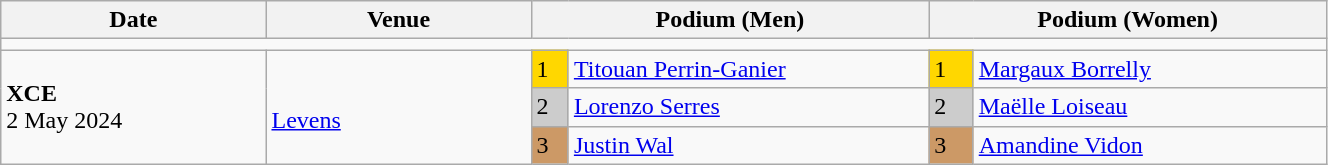<table class="wikitable" width=70%>
<tr>
<th>Date</th>
<th width=20%>Venue</th>
<th colspan=2 width=30%>Podium (Men)</th>
<th colspan=2 width=30%>Podium (Women)</th>
</tr>
<tr>
<td colspan=6></td>
</tr>
<tr>
<td rowspan=3><strong>XCE</strong> <br> 2 May 2024</td>
<td rowspan=3><br><a href='#'>Levens</a></td>
<td bgcolor=FFD700>1</td>
<td><a href='#'>Titouan Perrin-Ganier</a></td>
<td bgcolor=FFD700>1</td>
<td><a href='#'>Margaux Borrelly</a></td>
</tr>
<tr>
<td bgcolor=CCCCCC>2</td>
<td><a href='#'>Lorenzo Serres</a></td>
<td bgcolor=CCCCCC>2</td>
<td><a href='#'>Maëlle Loiseau</a></td>
</tr>
<tr>
<td bgcolor=CC9966>3</td>
<td><a href='#'>Justin Wal</a></td>
<td bgcolor=CC9966>3</td>
<td><a href='#'>Amandine Vidon</a></td>
</tr>
</table>
